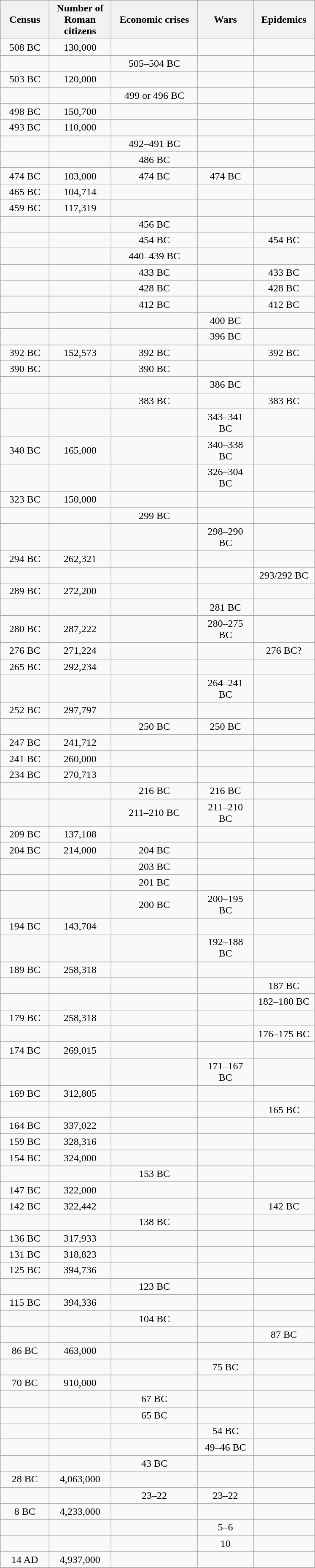<table class="wikitable" style="text-align:center;">
<tr>
<th width="70">Census</th>
<th width="90">Number of Roman citizens</th>
<th style="width:130px;">Economic crises</th>
<th width="80">Wars</th>
<th width="90">Epidemics</th>
</tr>
<tr>
<td>508 BC</td>
<td>130,000</td>
<td></td>
<td></td>
<td></td>
</tr>
<tr>
<td></td>
<td></td>
<td>505–504 BC</td>
<td></td>
<td></td>
</tr>
<tr>
<td>503 BC</td>
<td>120,000</td>
<td></td>
<td></td>
<td></td>
</tr>
<tr>
<td></td>
<td></td>
<td>499 or 496 BC</td>
<td></td>
<td></td>
</tr>
<tr>
<td>498 BC</td>
<td>150,700</td>
<td></td>
<td></td>
<td></td>
</tr>
<tr>
<td>493 BC</td>
<td>110,000</td>
<td></td>
<td></td>
<td></td>
</tr>
<tr>
<td></td>
<td></td>
<td>492–491 BC</td>
<td></td>
<td></td>
</tr>
<tr>
<td></td>
<td></td>
<td>486 BC</td>
<td></td>
<td></td>
</tr>
<tr>
<td>474 BC</td>
<td>103,000</td>
<td>474 BC</td>
<td>474 BC</td>
<td></td>
</tr>
<tr>
<td>465 BC</td>
<td>104,714</td>
<td></td>
<td></td>
<td></td>
</tr>
<tr>
<td>459 BC</td>
<td>117,319</td>
<td></td>
<td></td>
<td></td>
</tr>
<tr>
<td></td>
<td></td>
<td>456 BC</td>
<td></td>
<td></td>
</tr>
<tr>
<td></td>
<td></td>
<td>454 BC</td>
<td></td>
<td>454 BC</td>
</tr>
<tr>
<td></td>
<td></td>
<td>440–439 BC</td>
<td></td>
<td></td>
</tr>
<tr>
<td></td>
<td></td>
<td>433 BC</td>
<td></td>
<td>433 BC</td>
</tr>
<tr>
<td></td>
<td></td>
<td>428 BC</td>
<td></td>
<td>428 BC</td>
</tr>
<tr>
<td></td>
<td></td>
<td>412 BC</td>
<td></td>
<td>412 BC</td>
</tr>
<tr>
<td></td>
<td></td>
<td></td>
<td>400 BC</td>
<td></td>
</tr>
<tr>
<td></td>
<td></td>
<td></td>
<td>396 BC</td>
<td></td>
</tr>
<tr>
<td>392 BC</td>
<td>152,573</td>
<td>392 BC</td>
<td></td>
<td>392 BC</td>
</tr>
<tr>
<td>390 BC</td>
<td></td>
<td>390 BC</td>
<td></td>
<td></td>
</tr>
<tr>
<td></td>
<td></td>
<td></td>
<td>386 BC</td>
<td></td>
</tr>
<tr>
<td></td>
<td></td>
<td>383 BC</td>
<td></td>
<td>383 BC</td>
</tr>
<tr>
<td></td>
<td></td>
<td></td>
<td>343–341 BC</td>
<td></td>
</tr>
<tr>
<td>340 BC</td>
<td>165,000</td>
<td></td>
<td>340–338 BC</td>
<td></td>
</tr>
<tr>
<td></td>
<td></td>
<td></td>
<td>326–304 BC</td>
<td></td>
</tr>
<tr>
<td>323 BC</td>
<td>150,000</td>
<td></td>
<td></td>
<td></td>
</tr>
<tr>
<td></td>
<td></td>
<td>299 BC</td>
<td></td>
<td></td>
</tr>
<tr>
<td></td>
<td></td>
<td></td>
<td>298–290 BC</td>
<td></td>
</tr>
<tr>
<td>294 BC</td>
<td>262,321</td>
<td></td>
<td></td>
<td></td>
</tr>
<tr>
<td></td>
<td></td>
<td></td>
<td></td>
<td>293/292 BC</td>
</tr>
<tr>
<td>289 BC</td>
<td>272,200</td>
<td></td>
<td></td>
<td></td>
</tr>
<tr>
<td></td>
<td></td>
<td></td>
<td>281 BC</td>
<td></td>
</tr>
<tr>
<td>280 BC</td>
<td>287,222</td>
<td></td>
<td>280–275 BC</td>
<td></td>
</tr>
<tr>
<td>276 BC</td>
<td>271,224</td>
<td></td>
<td></td>
<td>276 BC?</td>
</tr>
<tr>
<td>265 BC</td>
<td>292,234</td>
<td></td>
<td></td>
<td></td>
</tr>
<tr>
<td></td>
<td></td>
<td></td>
<td>264–241 BC</td>
<td></td>
</tr>
<tr>
<td>252 BC</td>
<td>297,797</td>
<td></td>
<td></td>
<td></td>
</tr>
<tr>
<td></td>
<td></td>
<td>250 BC</td>
<td>250 BC</td>
<td></td>
</tr>
<tr>
<td>247 BC</td>
<td>241,712</td>
<td></td>
<td></td>
<td></td>
</tr>
<tr>
<td>241 BC</td>
<td>260,000</td>
<td></td>
<td></td>
<td></td>
</tr>
<tr>
<td>234 BC</td>
<td>270,713</td>
<td></td>
<td></td>
<td></td>
</tr>
<tr>
<td></td>
<td></td>
<td>216 BC</td>
<td>216 BC</td>
<td></td>
</tr>
<tr>
<td></td>
<td></td>
<td>211–210 BC</td>
<td>211–210 BC</td>
<td></td>
</tr>
<tr>
<td>209 BC</td>
<td>137,108</td>
<td></td>
<td></td>
<td></td>
</tr>
<tr>
<td>204 BC</td>
<td>214,000</td>
<td>204 BC</td>
<td></td>
<td></td>
</tr>
<tr>
<td></td>
<td></td>
<td>203 BC</td>
<td></td>
<td></td>
</tr>
<tr>
<td></td>
<td></td>
<td>201 BC</td>
<td></td>
<td></td>
</tr>
<tr>
<td></td>
<td></td>
<td>200 BC</td>
<td>200–195 BC</td>
<td></td>
</tr>
<tr>
<td>194 BC</td>
<td>143,704</td>
<td></td>
<td></td>
<td></td>
</tr>
<tr>
<td></td>
<td></td>
<td></td>
<td>192–188 BC</td>
<td></td>
</tr>
<tr>
<td>189 BC</td>
<td>258,318</td>
<td></td>
<td></td>
<td></td>
</tr>
<tr>
<td></td>
<td></td>
<td></td>
<td></td>
<td>187 BC</td>
</tr>
<tr>
<td></td>
<td></td>
<td></td>
<td></td>
<td>182–180 BC</td>
</tr>
<tr>
<td>179 BC</td>
<td>258,318</td>
<td></td>
<td></td>
<td></td>
</tr>
<tr>
<td></td>
<td></td>
<td></td>
<td></td>
<td>176–175 BC</td>
</tr>
<tr>
<td>174 BC</td>
<td>269,015</td>
<td></td>
<td></td>
<td></td>
</tr>
<tr>
<td></td>
<td></td>
<td></td>
<td>171–167 BC</td>
<td></td>
</tr>
<tr>
<td>169 BC</td>
<td>312,805</td>
<td></td>
<td></td>
<td></td>
</tr>
<tr>
<td></td>
<td></td>
<td></td>
<td></td>
<td>165 BC</td>
</tr>
<tr>
<td>164 BC</td>
<td>337,022</td>
<td></td>
<td></td>
<td></td>
</tr>
<tr>
<td>159 BC</td>
<td>328,316</td>
<td></td>
<td></td>
<td></td>
</tr>
<tr>
<td>154 BC</td>
<td>324,000</td>
<td></td>
<td></td>
<td></td>
</tr>
<tr>
<td></td>
<td></td>
<td>153 BC</td>
<td></td>
<td></td>
</tr>
<tr>
<td>147 BC</td>
<td>322,000</td>
<td></td>
<td></td>
<td></td>
</tr>
<tr>
<td>142 BC</td>
<td>322,442</td>
<td></td>
<td></td>
<td>142 BC</td>
</tr>
<tr>
<td></td>
<td></td>
<td>138 BC</td>
<td></td>
<td></td>
</tr>
<tr>
<td>136 BC</td>
<td>317,933</td>
<td></td>
<td></td>
<td></td>
</tr>
<tr>
<td>131 BC</td>
<td>318,823</td>
<td></td>
<td></td>
<td></td>
</tr>
<tr>
<td>125 BC</td>
<td>394,736</td>
<td></td>
<td></td>
<td></td>
</tr>
<tr>
<td></td>
<td></td>
<td>123 BC</td>
<td></td>
<td></td>
</tr>
<tr>
<td>115 BC</td>
<td>394,336</td>
<td></td>
<td></td>
<td></td>
</tr>
<tr>
<td></td>
<td></td>
<td>104 BC</td>
<td></td>
<td></td>
</tr>
<tr>
<td></td>
<td></td>
<td></td>
<td></td>
<td>87 BC</td>
</tr>
<tr>
<td>86 BC</td>
<td>463,000</td>
<td></td>
<td></td>
<td></td>
</tr>
<tr>
<td></td>
<td></td>
<td></td>
<td>75 BC</td>
<td></td>
</tr>
<tr>
<td>70 BC</td>
<td>910,000</td>
<td></td>
<td></td>
<td></td>
</tr>
<tr>
<td></td>
<td></td>
<td>67 BC</td>
<td></td>
<td></td>
</tr>
<tr>
<td></td>
<td></td>
<td>65 BC</td>
<td></td>
<td></td>
</tr>
<tr>
<td></td>
<td></td>
<td></td>
<td>54 BC</td>
<td></td>
</tr>
<tr>
<td></td>
<td></td>
<td></td>
<td>49–46 BC</td>
<td></td>
</tr>
<tr>
<td></td>
<td></td>
<td>43 BC</td>
<td></td>
<td></td>
</tr>
<tr>
<td>28 BC</td>
<td>4,063,000</td>
<td></td>
<td></td>
<td></td>
</tr>
<tr>
<td></td>
<td></td>
<td>23–22</td>
<td>23–22</td>
<td></td>
</tr>
<tr>
<td>8 BC</td>
<td>4,233,000</td>
<td></td>
<td></td>
<td></td>
</tr>
<tr>
<td></td>
<td></td>
<td></td>
<td>5–6</td>
<td></td>
</tr>
<tr>
<td></td>
<td></td>
<td></td>
<td>10</td>
<td></td>
</tr>
<tr>
<td>14 AD</td>
<td>4,937,000</td>
<td></td>
<td></td>
<td></td>
</tr>
</table>
